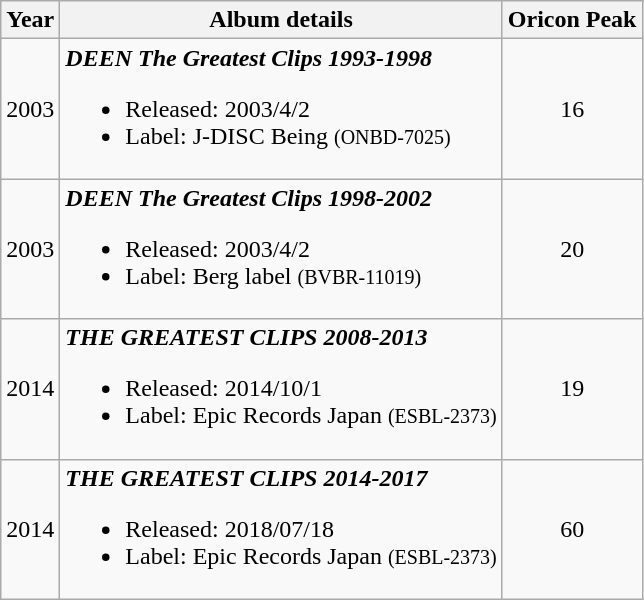<table class="wikitable">
<tr>
<th>Year</th>
<th>Album details</th>
<th>Oricon Peak</th>
</tr>
<tr>
<td>2003</td>
<td><strong><em>DEEN The Greatest Clips 1993-1998</em></strong><br><ul><li>Released: 2003/4/2</li><li>Label: J-DISC Being <small>(ONBD-7025)</small></li></ul></td>
<td align="center">16</td>
</tr>
<tr>
<td>2003</td>
<td><strong><em>DEEN The Greatest Clips 1998-2002</em></strong><br><ul><li>Released: 2003/4/2</li><li>Label: Berg label <small>(BVBR-11019)</small></li></ul></td>
<td align="center">20</td>
</tr>
<tr>
<td>2014</td>
<td><strong><em>THE GREATEST CLIPS 2008-2013</em></strong><br><ul><li>Released: 2014/10/1</li><li>Label: Epic Records Japan <small>(ESBL-2373)</small></li></ul></td>
<td align="center">19</td>
</tr>
<tr>
<td>2014</td>
<td><strong><em>THE GREATEST CLIPS 2014-2017</em></strong><br><ul><li>Released: 2018/07/18</li><li>Label: Epic Records Japan <small>(ESBL-2373)</small></li></ul></td>
<td align="center">60</td>
</tr>
</table>
